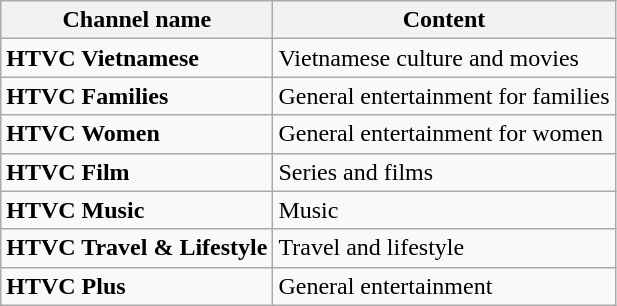<table class="wikitable">
<tr>
<th>Channel name</th>
<th>Content</th>
</tr>
<tr>
<td><strong>HTVC Vietnamese </strong></td>
<td>Vietnamese culture and movies</td>
</tr>
<tr>
<td><strong>HTVC Families</strong></td>
<td>General entertainment for families</td>
</tr>
<tr>
<td><strong>HTVC Women</strong></td>
<td>General entertainment for women</td>
</tr>
<tr>
<td><strong>HTVC Film</strong></td>
<td>Series and films</td>
</tr>
<tr>
<td><strong>HTVC Music</strong></td>
<td>Music</td>
</tr>
<tr>
<td><strong>HTVC Travel & Lifestyle</strong></td>
<td>Travel and lifestyle</td>
</tr>
<tr>
<td><strong>HTVC Plus</strong></td>
<td>General entertainment</td>
</tr>
</table>
